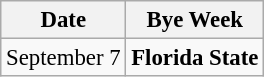<table class="wikitable" style="font-size:95%;">
<tr>
<th>Date</th>
<th>Bye Week</th>
</tr>
<tr>
<td>September 7</td>
<td><strong>Florida State</strong></td>
</tr>
</table>
